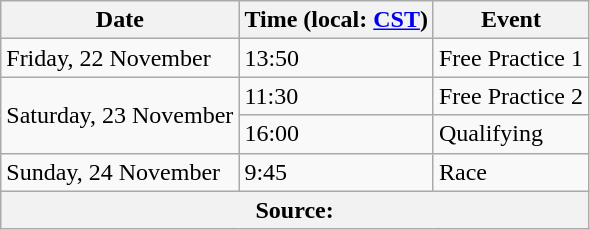<table class="wikitable">
<tr>
<th>Date</th>
<th>Time (local: <a href='#'>CST</a>)</th>
<th>Event</th>
</tr>
<tr>
<td>Friday, 22 November</td>
<td>13:50</td>
<td>Free Practice 1</td>
</tr>
<tr>
<td rowspan="2">Saturday, 23 November</td>
<td>11:30</td>
<td>Free Practice 2</td>
</tr>
<tr>
<td>16:00</td>
<td>Qualifying</td>
</tr>
<tr>
<td>Sunday, 24 November</td>
<td>9:45</td>
<td>Race</td>
</tr>
<tr>
<th colspan="3">Source:</th>
</tr>
</table>
